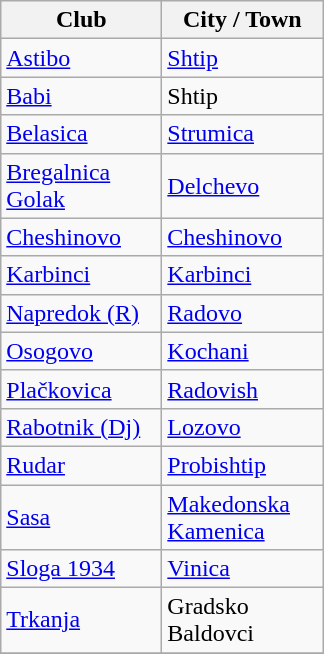<table class="wikitable sortable">
<tr>
<th width="100px">Club</th>
<th width="100px">City / Town</th>
</tr>
<tr>
<td><a href='#'>Astibo</a></td>
<td><a href='#'>Shtip</a></td>
</tr>
<tr>
<td><a href='#'>Babi</a></td>
<td>Shtip</td>
</tr>
<tr>
<td><a href='#'>Belasica</a></td>
<td><a href='#'>Strumica</a></td>
</tr>
<tr>
<td><a href='#'>Bregalnica Golak</a></td>
<td><a href='#'>Delchevo</a></td>
</tr>
<tr>
<td><a href='#'>Cheshinovo</a></td>
<td><a href='#'>Cheshinovo</a></td>
</tr>
<tr>
<td><a href='#'>Karbinci</a></td>
<td><a href='#'>Karbinci</a></td>
</tr>
<tr>
<td><a href='#'>Napredok (R)</a></td>
<td><a href='#'>Radovo</a></td>
</tr>
<tr>
<td><a href='#'>Osogovo</a></td>
<td><a href='#'>Kochani</a></td>
</tr>
<tr>
<td><a href='#'>Plačkovica</a></td>
<td><a href='#'>Radovish</a></td>
</tr>
<tr>
<td><a href='#'>Rabotnik (Dj)</a></td>
<td><a href='#'>Lozovo</a></td>
</tr>
<tr>
<td><a href='#'>Rudar</a></td>
<td><a href='#'>Probishtip</a></td>
</tr>
<tr>
<td><a href='#'>Sasa</a></td>
<td><a href='#'>Makedonska Kamenica</a></td>
</tr>
<tr>
<td><a href='#'>Sloga 1934</a></td>
<td><a href='#'>Vinica</a></td>
</tr>
<tr>
<td><a href='#'>Trkanja</a></td>
<td>Gradsko Baldovci</td>
</tr>
<tr>
</tr>
</table>
